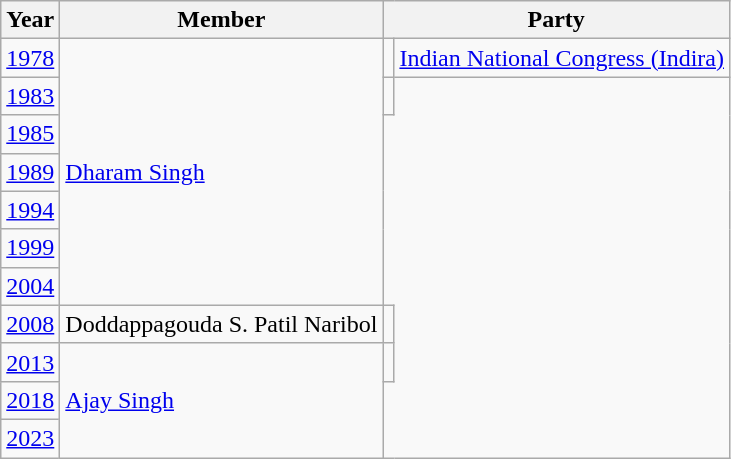<table class="wikitable sortable">
<tr>
<th>Year</th>
<th>Member</th>
<th colspan=2>Party</th>
</tr>
<tr>
<td><a href='#'>1978</a></td>
<td rowspan=7><a href='#'>Dharam Singh</a></td>
<td bgcolor=></td>
<td><a href='#'>Indian National Congress (Indira)</a></td>
</tr>
<tr>
<td><a href='#'>1983</a></td>
<td></td>
</tr>
<tr>
<td><a href='#'>1985</a></td>
</tr>
<tr>
<td><a href='#'>1989</a></td>
</tr>
<tr>
<td><a href='#'>1994</a></td>
</tr>
<tr>
<td><a href='#'>1999</a></td>
</tr>
<tr>
<td><a href='#'>2004</a></td>
</tr>
<tr>
<td><a href='#'>2008</a></td>
<td>Doddappagouda S. Patil Naribol</td>
<td></td>
</tr>
<tr>
<td><a href='#'>2013</a></td>
<td rowspan=3><a href='#'>Ajay Singh</a></td>
<td></td>
</tr>
<tr>
<td><a href='#'>2018</a></td>
</tr>
<tr>
<td><a href='#'>2023</a></td>
</tr>
</table>
